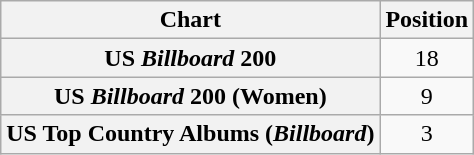<table class="wikitable sortable plainrowheaders" style="text-align:center;">
<tr>
<th>Chart</th>
<th>Position</th>
</tr>
<tr>
<th scope="row">US <em>Billboard</em> 200</th>
<td>18</td>
</tr>
<tr>
<th scope="row">US <em>Billboard</em> 200 (Women)</th>
<td>9</td>
</tr>
<tr>
<th scope="row">US Top Country Albums (<em>Billboard</em>)</th>
<td>3</td>
</tr>
</table>
